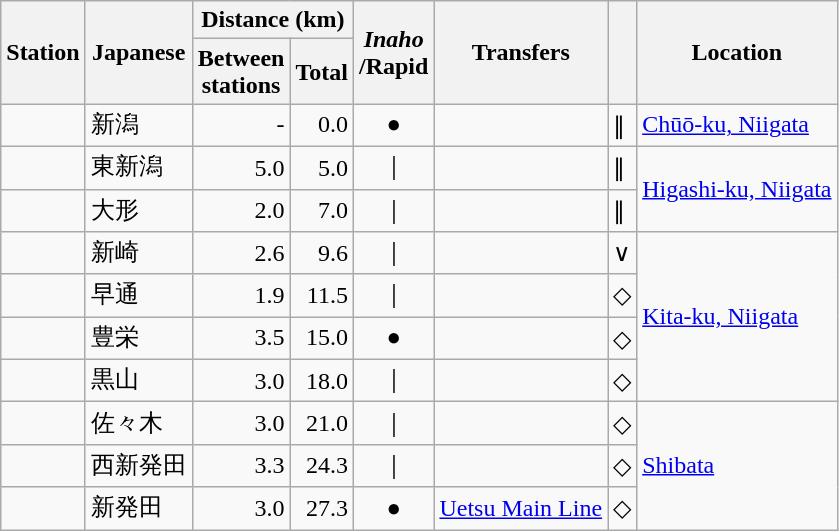<table class="wikitable" rules="all">
<tr>
<th rowspan="2">Station</th>
<th rowspan="2">Japanese</th>
<th colspan="2">Distance (km)</th>
<th rowspan="2"><em>Inaho</em><br>/Rapid</th>
<th rowspan="2">Transfers</th>
<th rowspan="2"> </th>
<th rowspan="2">Location</th>
</tr>
<tr>
<th>Between<br>stations</th>
<th>Total</th>
</tr>
<tr>
<td></td>
<td>新潟</td>
<td style="text-align:right;">-</td>
<td style="text-align:right;">0.0</td>
<td style="text-align:center;">●</td>
<td></td>
<td>∥</td>
<td><a href='#'>Chūō-ku, Niigata</a></td>
</tr>
<tr>
<td></td>
<td>東新潟</td>
<td style="text-align:right;">5.0</td>
<td style="text-align:right;">5.0</td>
<td style="text-align:center;">｜</td>
<td> </td>
<td>∥</td>
<td rowspan="2"><a href='#'>Higashi-ku, Niigata</a></td>
</tr>
<tr>
<td></td>
<td>大形</td>
<td style="text-align:right;">2.0</td>
<td style="text-align:right;">7.0</td>
<td style="text-align:center;">｜</td>
<td> </td>
<td>∥</td>
</tr>
<tr>
<td></td>
<td>新崎</td>
<td style="text-align:right;">2.6</td>
<td style="text-align:right;">9.6</td>
<td style="text-align:center;">｜</td>
<td> </td>
<td>∨</td>
<td rowspan="4"><a href='#'>Kita-ku, Niigata</a></td>
</tr>
<tr>
<td></td>
<td>早通</td>
<td style="text-align:right;">1.9</td>
<td style="text-align:right;">11.5</td>
<td style="text-align:center;">｜</td>
<td> </td>
<td>◇</td>
</tr>
<tr>
<td></td>
<td>豊栄</td>
<td style="text-align:right;">3.5</td>
<td style="text-align:right;">15.0</td>
<td style="text-align:center;">●</td>
<td> </td>
<td>◇</td>
</tr>
<tr>
<td></td>
<td>黒山</td>
<td style="text-align:right;">3.0</td>
<td style="text-align:right;">18.0</td>
<td style="text-align:center;">｜</td>
<td> </td>
<td>◇</td>
</tr>
<tr>
<td></td>
<td>佐々木</td>
<td style="text-align:right;">3.0</td>
<td style="text-align:right;">21.0</td>
<td style="text-align:center;">｜</td>
<td> </td>
<td>◇</td>
<td rowspan="3"><a href='#'>Shibata</a></td>
</tr>
<tr>
<td></td>
<td>西新発田</td>
<td style="text-align:right;">3.3</td>
<td style="text-align:right;">24.3</td>
<td style="text-align:center;">｜</td>
<td> </td>
<td>◇</td>
</tr>
<tr>
<td></td>
<td>新発田</td>
<td style="text-align:right;">3.0</td>
<td style="text-align:right;">27.3</td>
<td style="text-align:center;">●</td>
<td><a href='#'>Uetsu Main Line</a></td>
<td>◇</td>
</tr>
</table>
